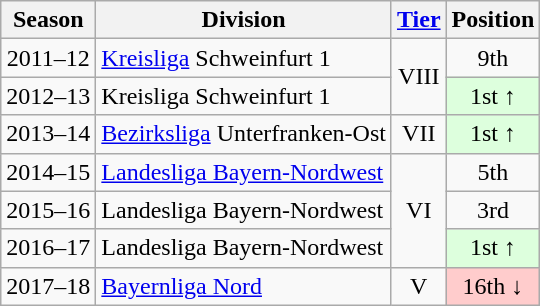<table class="wikitable">
<tr>
<th>Season</th>
<th>Division</th>
<th><a href='#'>Tier</a></th>
<th>Position</th>
</tr>
<tr align="center">
<td>2011–12</td>
<td align="left"><a href='#'>Kreisliga</a> Schweinfurt 1</td>
<td rowspan=2>VIII</td>
<td>9th</td>
</tr>
<tr align="center">
<td>2012–13</td>
<td align="left">Kreisliga Schweinfurt 1</td>
<td style="background:#ddffdd">1st ↑</td>
</tr>
<tr align="center">
<td>2013–14</td>
<td align="left"><a href='#'>Bezirksliga</a> Unterfranken-Ost</td>
<td>VII</td>
<td style="background:#ddffdd">1st ↑</td>
</tr>
<tr align="center">
<td>2014–15</td>
<td align="left"><a href='#'>Landesliga Bayern-Nordwest</a></td>
<td rowspan=3>VI</td>
<td>5th</td>
</tr>
<tr align="center">
<td>2015–16</td>
<td align="left">Landesliga Bayern-Nordwest</td>
<td>3rd</td>
</tr>
<tr align="center">
<td>2016–17</td>
<td align="left">Landesliga Bayern-Nordwest</td>
<td style="background:#ddffdd">1st ↑</td>
</tr>
<tr align="center">
<td>2017–18</td>
<td align="left"><a href='#'>Bayernliga Nord</a></td>
<td>V</td>
<td style="background:#ffcccc">16th ↓</td>
</tr>
</table>
